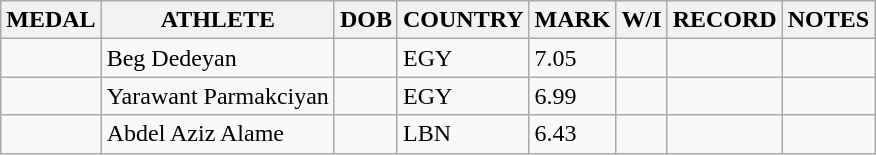<table class="wikitable">
<tr>
<th>MEDAL</th>
<th>ATHLETE</th>
<th>DOB</th>
<th>COUNTRY</th>
<th>MARK</th>
<th>W/I</th>
<th>RECORD</th>
<th>NOTES</th>
</tr>
<tr>
<td></td>
<td>Beg Dedeyan</td>
<td></td>
<td>EGY</td>
<td>7.05</td>
<td></td>
<td></td>
<td></td>
</tr>
<tr>
<td></td>
<td>Yarawant Parmakciyan</td>
<td></td>
<td>EGY</td>
<td>6.99</td>
<td></td>
<td></td>
<td></td>
</tr>
<tr>
<td></td>
<td>Abdel Aziz Alame</td>
<td></td>
<td>LBN</td>
<td>6.43</td>
<td></td>
<td></td>
<td></td>
</tr>
</table>
